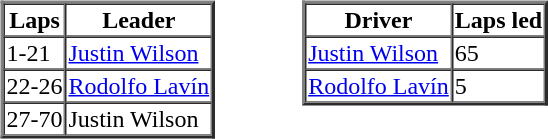<table>
<tr>
<td valign="top"><br><table border=2 cellspacing=0>
<tr>
<th>Laps</th>
<th>Leader</th>
</tr>
<tr>
<td>1-21</td>
<td><a href='#'>Justin Wilson</a></td>
</tr>
<tr>
<td>22-26</td>
<td><a href='#'>Rodolfo Lavín</a></td>
</tr>
<tr>
<td>27-70</td>
<td>Justin Wilson</td>
</tr>
</table>
</td>
<td width="50"> </td>
<td valign="top"><br><table border=2 cellspacing=0>
<tr>
<th>Driver</th>
<th>Laps led</th>
</tr>
<tr>
<td><a href='#'>Justin Wilson</a></td>
<td>65</td>
</tr>
<tr>
<td><a href='#'>Rodolfo Lavín</a></td>
<td>5</td>
</tr>
</table>
</td>
</tr>
</table>
